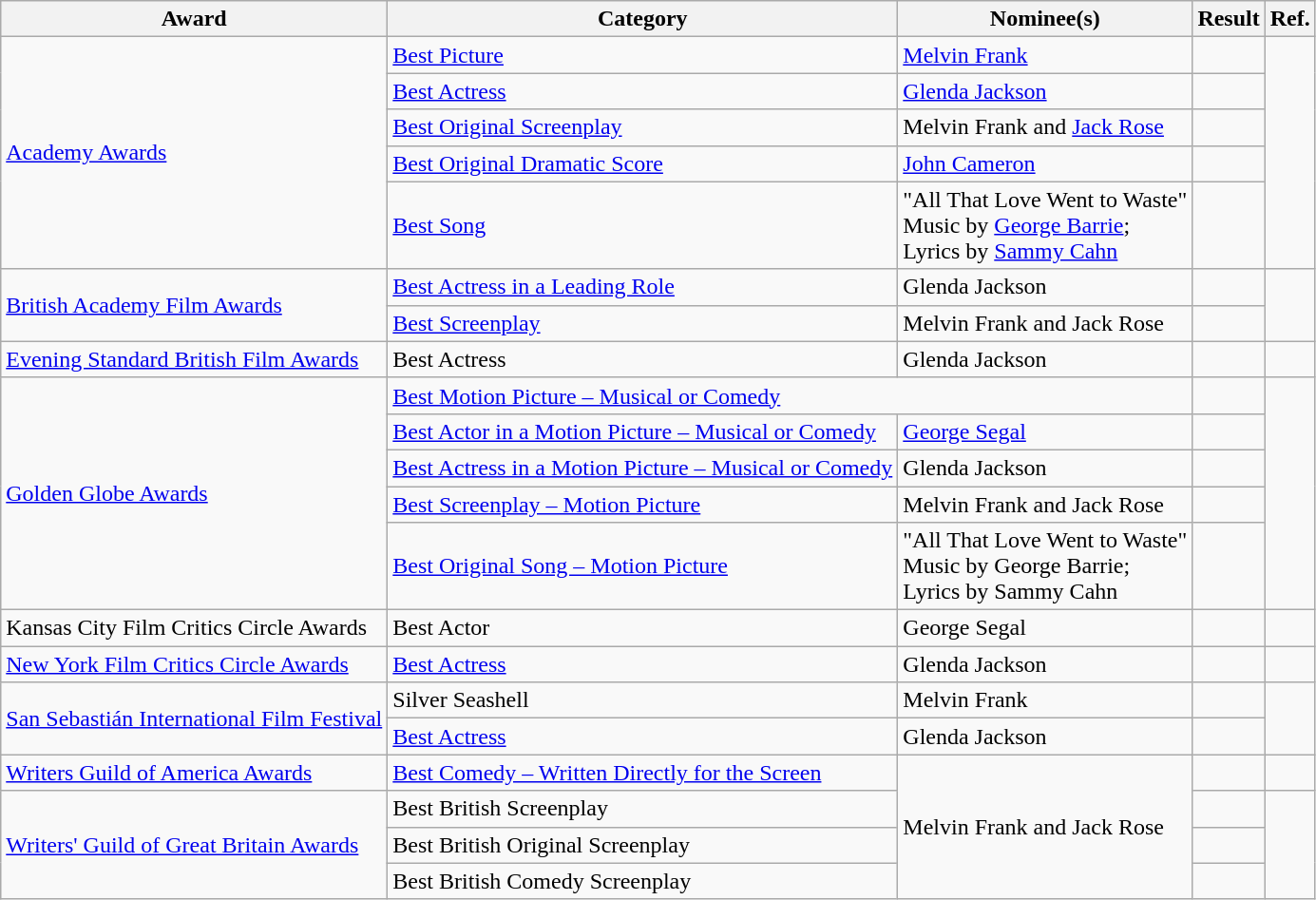<table class="wikitable plainrowheaders">
<tr>
<th>Award</th>
<th>Category</th>
<th>Nominee(s)</th>
<th>Result</th>
<th>Ref.</th>
</tr>
<tr>
<td rowspan="5"><a href='#'>Academy Awards</a></td>
<td><a href='#'>Best Picture</a></td>
<td><a href='#'>Melvin Frank</a></td>
<td></td>
<td align="center" rowspan="5"></td>
</tr>
<tr>
<td><a href='#'>Best Actress</a></td>
<td><a href='#'>Glenda Jackson</a></td>
<td></td>
</tr>
<tr>
<td><a href='#'>Best Original Screenplay</a></td>
<td>Melvin Frank and <a href='#'>Jack Rose</a></td>
<td></td>
</tr>
<tr>
<td><a href='#'>Best Original Dramatic Score</a></td>
<td><a href='#'>John Cameron</a></td>
<td></td>
</tr>
<tr>
<td><a href='#'>Best Song</a></td>
<td>"All That Love Went to Waste" <br> Music by <a href='#'>George Barrie</a>; <br> Lyrics by <a href='#'>Sammy Cahn</a></td>
<td></td>
</tr>
<tr>
<td rowspan="2"><a href='#'>British Academy Film Awards</a></td>
<td><a href='#'>Best Actress in a Leading Role</a></td>
<td>Glenda Jackson</td>
<td></td>
<td align="center" rowspan="2"></td>
</tr>
<tr>
<td><a href='#'>Best Screenplay</a></td>
<td>Melvin Frank and Jack Rose</td>
<td></td>
</tr>
<tr>
<td><a href='#'>Evening Standard British Film Awards</a></td>
<td>Best Actress</td>
<td>Glenda Jackson</td>
<td></td>
<td align="center"></td>
</tr>
<tr>
<td rowspan="5"><a href='#'>Golden Globe Awards</a></td>
<td colspan="2"><a href='#'>Best Motion Picture – Musical or Comedy</a></td>
<td></td>
<td align="center" rowspan="5"></td>
</tr>
<tr>
<td><a href='#'>Best Actor in a Motion Picture – Musical or Comedy</a></td>
<td><a href='#'>George Segal</a></td>
<td></td>
</tr>
<tr>
<td><a href='#'>Best Actress in a Motion Picture – Musical or Comedy</a></td>
<td>Glenda Jackson</td>
<td></td>
</tr>
<tr>
<td><a href='#'>Best Screenplay – Motion Picture</a></td>
<td>Melvin Frank and Jack Rose</td>
<td></td>
</tr>
<tr>
<td><a href='#'>Best Original Song – Motion Picture</a></td>
<td>"All That Love Went to Waste" <br> Music by George Barrie; <br> Lyrics by Sammy Cahn</td>
<td></td>
</tr>
<tr>
<td>Kansas City Film Critics Circle Awards</td>
<td>Best Actor</td>
<td>George Segal</td>
<td></td>
<td align="center"></td>
</tr>
<tr>
<td><a href='#'>New York Film Critics Circle Awards</a></td>
<td><a href='#'>Best Actress</a></td>
<td>Glenda Jackson</td>
<td></td>
<td align="center"></td>
</tr>
<tr>
<td rowspan="2"><a href='#'>San Sebastián International Film Festival</a></td>
<td>Silver Seashell</td>
<td>Melvin Frank</td>
<td></td>
<td align="center" rowspan="2"></td>
</tr>
<tr>
<td><a href='#'>Best Actress</a></td>
<td>Glenda Jackson</td>
<td></td>
</tr>
<tr>
<td><a href='#'>Writers Guild of America Awards</a></td>
<td><a href='#'>Best Comedy – Written Directly for the Screen</a></td>
<td rowspan="4">Melvin Frank and Jack Rose</td>
<td></td>
<td align="center"></td>
</tr>
<tr>
<td rowspan="3"><a href='#'>Writers' Guild of Great Britain Awards</a></td>
<td>Best British Screenplay</td>
<td></td>
<td align="center" rowspan="3"></td>
</tr>
<tr>
<td>Best British Original Screenplay</td>
<td></td>
</tr>
<tr>
<td>Best British Comedy Screenplay</td>
<td></td>
</tr>
</table>
